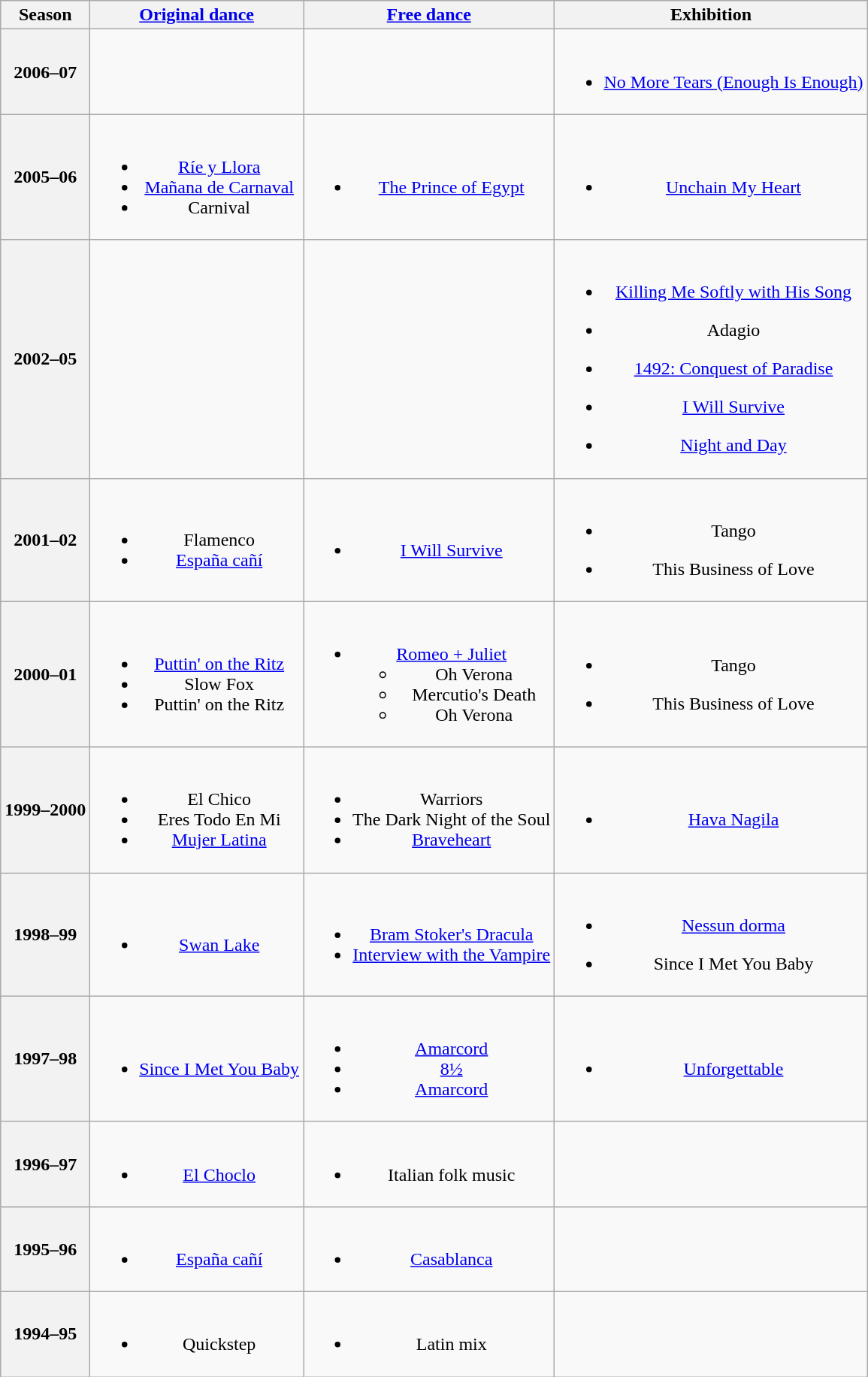<table class="wikitable" style="text-align:center">
<tr>
<th>Season</th>
<th><a href='#'>Original dance</a></th>
<th><a href='#'>Free dance</a></th>
<th>Exhibition</th>
</tr>
<tr>
<th>2006–07</th>
<td></td>
<td></td>
<td><br><ul><li><a href='#'>No More Tears (Enough Is Enough)</a> <br></li></ul></td>
</tr>
<tr>
<th>2005–06<br></th>
<td><br><ul><li> <a href='#'>Ríe y Llora</a> <br></li><li> <a href='#'>Mañana de Carnaval</a> <br></li><li> Carnival</li></ul></td>
<td><br><ul><li><a href='#'>The Prince of Egypt</a> <br></li></ul></td>
<td><br><ul><li><a href='#'>Unchain My Heart</a> <br></li></ul></td>
</tr>
<tr>
<th>2002–05</th>
<td></td>
<td></td>
<td><br><ul><li><a href='#'>Killing Me Softly with His Song</a> <br></li></ul><ul><li>Adagio <br></li></ul><ul><li><a href='#'>1492: Conquest of Paradise</a> <br></li></ul><ul><li><a href='#'>I Will Survive</a> <br></li></ul><ul><li><a href='#'>Night and Day</a> <br></li></ul></td>
</tr>
<tr>
<th>2001–02<br></th>
<td><br><ul><li>Flamenco</li><li> <a href='#'>España cañí</a> <br></li></ul></td>
<td><br><ul><li><a href='#'>I Will Survive</a> <br></li></ul></td>
<td><br><ul><li>Tango <br></li></ul><ul><li>This Business of Love <br></li></ul></td>
</tr>
<tr>
<th>2000–01<br></th>
<td><br><ul><li> <a href='#'>Puttin' on the Ritz</a> <br></li><li> Slow Fox <br></li><li> Puttin' on the Ritz <br></li></ul></td>
<td><br><ul><li><a href='#'>Romeo + Juliet</a> <br><ul><li>Oh Verona</li><li>Mercutio's Death</li><li>Oh Verona</li></ul></li></ul></td>
<td><br><ul><li>Tango <br></li></ul><ul><li>This Business of Love <br></li></ul></td>
</tr>
<tr>
<th>1999–2000</th>
<td><br><ul><li> El Chico</li><li> Eres Todo En Mi <br></li><li> <a href='#'>Mujer Latina</a> <br></li></ul></td>
<td><br><ul><li>Warriors <br></li><li>The Dark Night of the Soul <br></li><li><a href='#'>Braveheart</a> <br></li></ul></td>
<td><br><ul><li><a href='#'>Hava Nagila</a></li></ul></td>
</tr>
<tr>
<th>1998–99</th>
<td><br><ul><li> <a href='#'>Swan Lake</a> <br></li></ul></td>
<td><br><ul><li><a href='#'>Bram Stoker's Dracula</a> <br></li><li><a href='#'>Interview with the Vampire</a> <br></li></ul></td>
<td><br><ul><li><a href='#'>Nessun dorma</a> <br></li></ul><ul><li>Since I Met You Baby</li></ul></td>
</tr>
<tr>
<th>1997–98</th>
<td><br><ul><li> <a href='#'>Since I Met You Baby</a></li></ul></td>
<td><br><ul><li><a href='#'>Amarcord</a> <br></li><li><a href='#'>8½</a> <br></li><li><a href='#'>Amarcord</a> <br></li></ul></td>
<td><br><ul><li><a href='#'>Unforgettable</a> <br></li></ul></td>
</tr>
<tr>
<th>1996–97</th>
<td><br><ul><li> <a href='#'>El Choclo</a> <br></li></ul></td>
<td><br><ul><li>Italian folk music</li></ul></td>
<td></td>
</tr>
<tr>
<th>1995–96</th>
<td><br><ul><li> <a href='#'>España cañí</a> <br></li></ul></td>
<td><br><ul><li><a href='#'>Casablanca</a> <br></li></ul></td>
<td></td>
</tr>
<tr>
<th>1994–95</th>
<td><br><ul><li>Quickstep</li></ul></td>
<td><br><ul><li>Latin mix</li></ul></td>
<td></td>
</tr>
</table>
